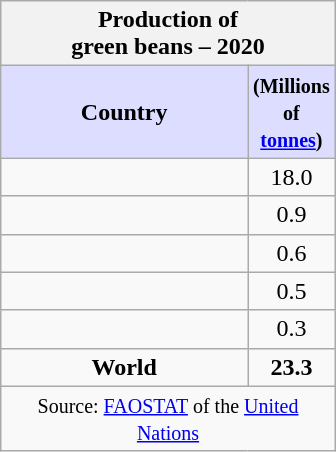<table class="wikitable" style="float:right; clear:left; width:14em; text-align:center;">
<tr>
<th colspan=2>Production of <br>green beans – 2020<br></th>
</tr>
<tr>
<th style="background:#ddf; width:75%;">Country</th>
<th style="background:#ddf; width:25%;"><small>(Millions of <a href='#'>tonnes</a>)</small></th>
</tr>
<tr>
<td></td>
<td>18.0</td>
</tr>
<tr>
<td></td>
<td>0.9</td>
</tr>
<tr>
<td></td>
<td>0.6</td>
</tr>
<tr>
<td></td>
<td>0.5</td>
</tr>
<tr>
<td></td>
<td>0.3</td>
</tr>
<tr>
<td><strong>World</strong></td>
<td><strong>23.3</strong></td>
</tr>
<tr>
<td colspan=2><small>Source: <a href='#'>FAOSTAT</a> of the <a href='#'>United Nations</a></small></td>
</tr>
</table>
